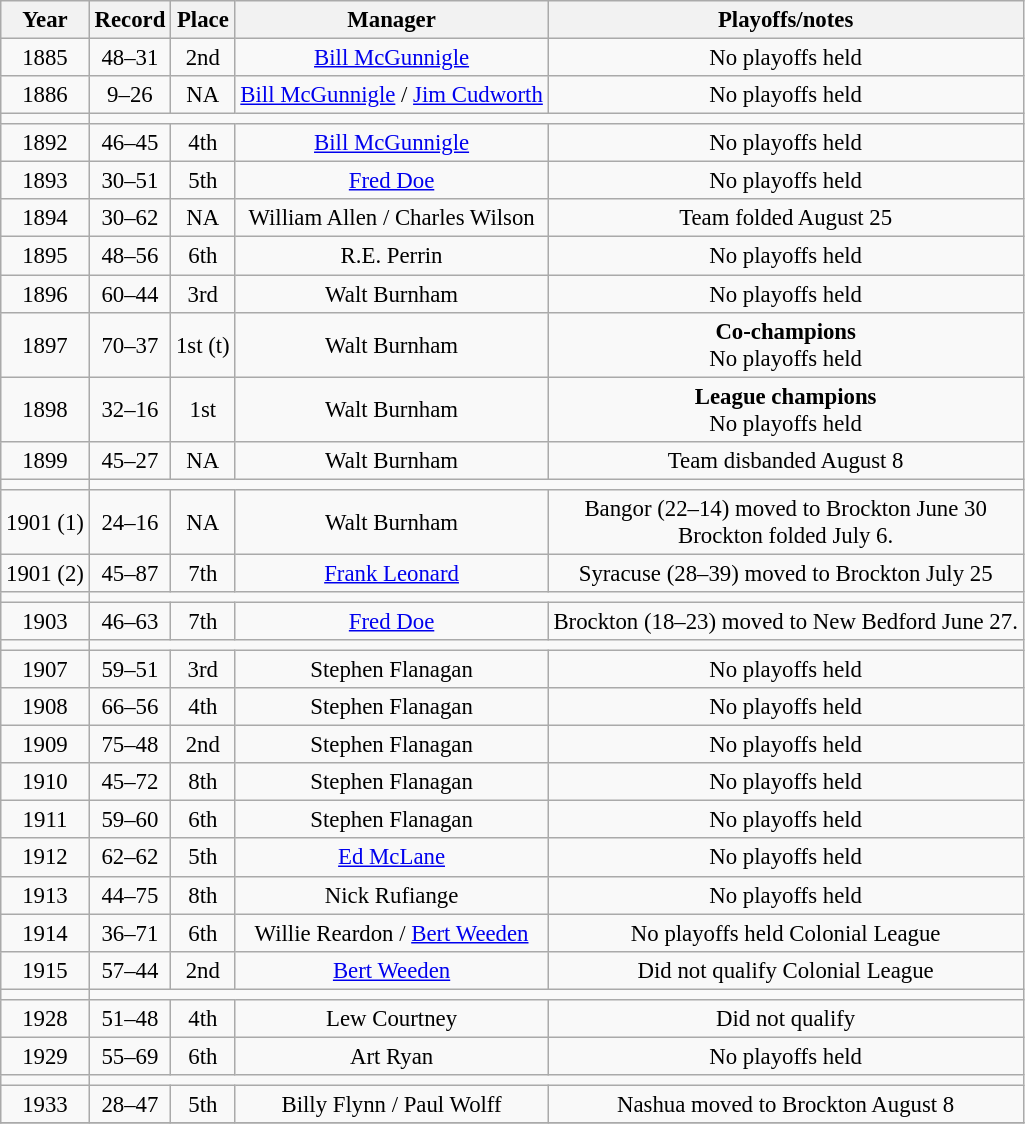<table class="wikitable" style="text-align:center; font-size: 95%;">
<tr>
<th>Year</th>
<th>Record</th>
<th>Place</th>
<th>Manager</th>
<th>Playoffs/notes</th>
</tr>
<tr align=center>
<td>1885</td>
<td>48–31</td>
<td>2nd</td>
<td><a href='#'>Bill McGunnigle</a></td>
<td>No playoffs held</td>
</tr>
<tr align=center>
<td>1886</td>
<td>9–26</td>
<td>NA</td>
<td><a href='#'>Bill McGunnigle</a> / <a href='#'>Jim Cudworth</a></td>
<td>No playoffs held</td>
</tr>
<tr align=center>
<td></td>
</tr>
<tr align=center>
<td>1892</td>
<td>46–45</td>
<td>4th</td>
<td><a href='#'>Bill McGunnigle</a></td>
<td>No playoffs held</td>
</tr>
<tr align=center>
<td>1893</td>
<td>30–51</td>
<td>5th</td>
<td><a href='#'>Fred Doe</a></td>
<td>No playoffs held</td>
</tr>
<tr align=center>
<td>1894</td>
<td>30–62</td>
<td>NA</td>
<td>William Allen / Charles Wilson</td>
<td>Team folded August 25</td>
</tr>
<tr align=center>
<td>1895</td>
<td>48–56</td>
<td>6th</td>
<td>R.E. Perrin</td>
<td>No playoffs held</td>
</tr>
<tr align=center>
<td>1896</td>
<td>60–44</td>
<td>3rd</td>
<td>Walt Burnham</td>
<td>No playoffs held</td>
</tr>
<tr align=center>
<td>1897</td>
<td>70–37</td>
<td>1st (t)</td>
<td>Walt Burnham</td>
<td><strong>Co-champions</strong><br>No playoffs held</td>
</tr>
<tr align=center>
<td>1898</td>
<td>32–16</td>
<td>1st</td>
<td>Walt Burnham</td>
<td><strong>League champions</strong><br>No playoffs held</td>
</tr>
<tr align=center>
<td>1899</td>
<td>45–27</td>
<td>NA</td>
<td>Walt Burnham</td>
<td>Team disbanded August 8</td>
</tr>
<tr align=center>
<td></td>
</tr>
<tr align=center>
<td>1901 (1)</td>
<td>24–16</td>
<td>NA</td>
<td>Walt Burnham</td>
<td>Bangor (22–14) moved to Brockton June 30<br>Brockton folded July 6.</td>
</tr>
<tr align=center>
<td>1901 (2)</td>
<td>45–87</td>
<td>7th</td>
<td><a href='#'>Frank Leonard</a></td>
<td>Syracuse (28–39) moved to Brockton July 25</td>
</tr>
<tr align=center>
<td></td>
</tr>
<tr align=center>
<td>1903</td>
<td>46–63</td>
<td>7th</td>
<td><a href='#'>Fred Doe</a></td>
<td>Brockton (18–23) moved to New Bedford June 27.</td>
</tr>
<tr align=center>
<td></td>
</tr>
<tr align=center>
<td>1907</td>
<td>59–51</td>
<td>3rd</td>
<td>Stephen Flanagan</td>
<td>No playoffs held</td>
</tr>
<tr align=center>
<td>1908</td>
<td>66–56</td>
<td>4th</td>
<td>Stephen Flanagan</td>
<td>No playoffs held</td>
</tr>
<tr align=center>
<td>1909</td>
<td>75–48</td>
<td>2nd</td>
<td>Stephen Flanagan</td>
<td>No playoffs held</td>
</tr>
<tr align=center>
<td>1910</td>
<td>45–72</td>
<td>8th</td>
<td>Stephen Flanagan</td>
<td>No playoffs held</td>
</tr>
<tr align=center>
<td>1911</td>
<td>59–60</td>
<td>6th</td>
<td>Stephen Flanagan</td>
<td>No playoffs held</td>
</tr>
<tr align=center>
<td>1912</td>
<td>62–62</td>
<td>5th</td>
<td><a href='#'>Ed McLane</a></td>
<td>No playoffs held</td>
</tr>
<tr align=center>
<td>1913</td>
<td>44–75</td>
<td>8th</td>
<td>Nick Rufiange</td>
<td>No playoffs held</td>
</tr>
<tr align=center>
<td>1914</td>
<td>36–71</td>
<td>6th</td>
<td>Willie Reardon / <a href='#'>Bert Weeden</a></td>
<td>No playoffs held Colonial League</td>
</tr>
<tr align=center>
<td>1915</td>
<td>57–44</td>
<td>2nd</td>
<td><a href='#'>Bert Weeden</a></td>
<td>Did not qualify Colonial League</td>
</tr>
<tr align=center>
<td></td>
</tr>
<tr align=center>
<td>1928</td>
<td>51–48</td>
<td>4th</td>
<td>Lew Courtney</td>
<td>Did not qualify</td>
</tr>
<tr align=center>
<td>1929</td>
<td>55–69</td>
<td>6th</td>
<td>Art Ryan</td>
<td>No playoffs held</td>
</tr>
<tr align=center>
<td></td>
</tr>
<tr align=center>
<td>1933</td>
<td>28–47</td>
<td>5th</td>
<td>Billy Flynn / Paul Wolff</td>
<td>Nashua moved to Brockton August 8</td>
</tr>
<tr align=center>
</tr>
</table>
